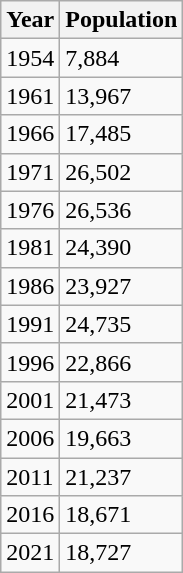<table class="wikitable">
<tr>
<th>Year</th>
<th>Population</th>
</tr>
<tr>
<td>1954</td>
<td>7,884</td>
</tr>
<tr>
<td>1961</td>
<td>13,967</td>
</tr>
<tr>
<td>1966</td>
<td>17,485</td>
</tr>
<tr>
<td>1971</td>
<td>26,502</td>
</tr>
<tr>
<td>1976</td>
<td>26,536</td>
</tr>
<tr>
<td>1981</td>
<td>24,390</td>
</tr>
<tr>
<td>1986</td>
<td>23,927</td>
</tr>
<tr>
<td>1991</td>
<td>24,735</td>
</tr>
<tr>
<td>1996</td>
<td>22,866</td>
</tr>
<tr>
<td>2001</td>
<td>21,473</td>
</tr>
<tr>
<td>2006</td>
<td>19,663</td>
</tr>
<tr>
<td>2011</td>
<td>21,237</td>
</tr>
<tr>
<td>2016</td>
<td>18,671</td>
</tr>
<tr>
<td>2021</td>
<td>18,727</td>
</tr>
</table>
